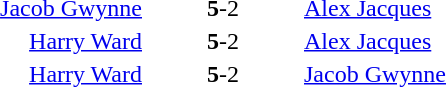<table style="text-align:center">
<tr>
<th width=223></th>
<th width=100></th>
<th width=223></th>
</tr>
<tr>
<td align=right><a href='#'>Jacob Gwynne</a> </td>
<td><strong>5</strong>-2</td>
<td align=left> <a href='#'>Alex Jacques</a></td>
</tr>
<tr>
<td align=right><a href='#'>Harry Ward</a> </td>
<td><strong>5</strong>-2</td>
<td align=left> <a href='#'>Alex Jacques</a></td>
</tr>
<tr>
<td align=right><a href='#'>Harry Ward</a> </td>
<td><strong>5</strong>-2</td>
<td align=left> <a href='#'>Jacob Gwynne</a></td>
</tr>
</table>
